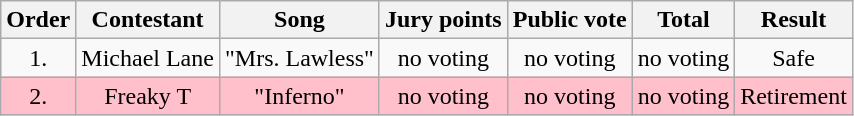<table class="wikitable sortable" style="text-align: center; width: auto;">
<tr class="hintergrundfarbe5">
<th>Order</th>
<th>Contestant</th>
<th>Song</th>
<th>Jury points</th>
<th>Public vote</th>
<th>Total</th>
<th>Result</th>
</tr>
<tr>
<td>1.</td>
<td>Michael Lane</td>
<td>"Mrs. Lawless"</td>
<td>no voting</td>
<td>no voting</td>
<td>no voting</td>
<td>Safe</td>
</tr>
<tr bgcolor=pink>
<td>2.</td>
<td>Freaky T</td>
<td>"Inferno"</td>
<td>no voting</td>
<td>no voting</td>
<td>no voting</td>
<td>Retirement</td>
</tr>
</table>
